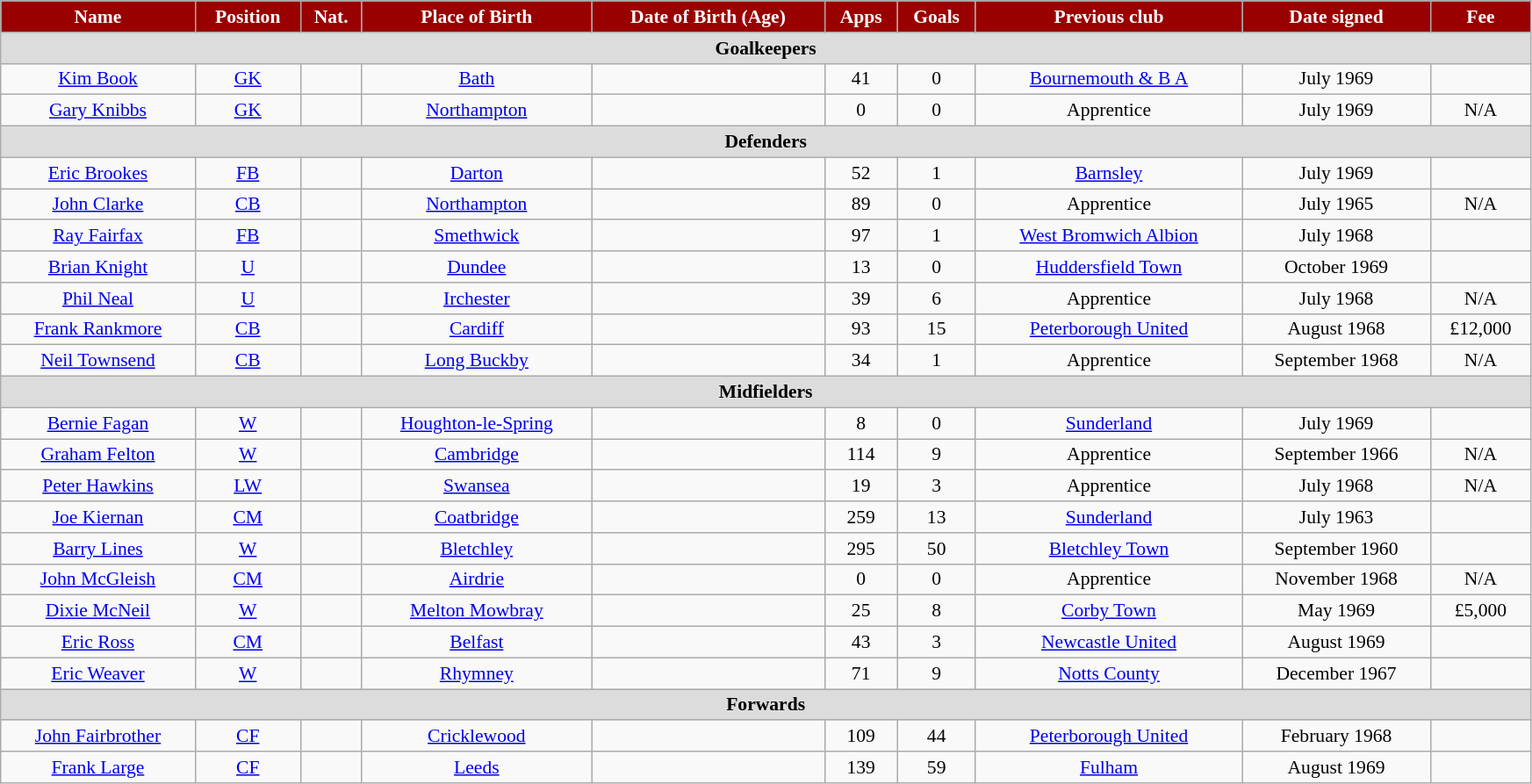<table class="wikitable" style="text-align:center; font-size:90%; width:92%;">
<tr>
<th style="background:#900; color:#FFF; text-align:center;">Name</th>
<th style="background:#900; color:#FFF; text-align:center;">Position</th>
<th style="background:#900; color:#FFF; text-align:center;">Nat.</th>
<th style="background:#900; color:#FFF; text-align:center;">Place of Birth</th>
<th style="background:#900; color:#FFF; text-align:center;">Date of Birth (Age)</th>
<th style="background:#900; color:#FFF; text-align:center;">Apps</th>
<th style="background:#900; color:#FFF; text-align:center;">Goals</th>
<th style="background:#900; color:#FFF; text-align:center;">Previous club</th>
<th style="background:#900; color:#FFF; text-align:center;">Date signed</th>
<th style="background:#900; color:#FFF; text-align:center;">Fee</th>
</tr>
<tr>
<th colspan="12" style="background:#dcdcdc; text-align:center;">Goalkeepers</th>
</tr>
<tr>
<td><a href='#'>Kim Book</a></td>
<td><a href='#'>GK</a></td>
<td></td>
<td><a href='#'>Bath</a></td>
<td></td>
<td>41</td>
<td>0</td>
<td><a href='#'>Bournemouth & B A</a></td>
<td>July 1969</td>
<td></td>
</tr>
<tr>
<td><a href='#'>Gary Knibbs</a></td>
<td><a href='#'>GK</a></td>
<td></td>
<td><a href='#'>Northampton</a></td>
<td></td>
<td>0</td>
<td>0</td>
<td>Apprentice</td>
<td>July 1969</td>
<td>N/A</td>
</tr>
<tr>
<th colspan="12" style="background:#dcdcdc; text-align:center;">Defenders</th>
</tr>
<tr>
<td><a href='#'>Eric Brookes</a></td>
<td><a href='#'>FB</a></td>
<td></td>
<td><a href='#'>Darton</a></td>
<td></td>
<td>52</td>
<td>1</td>
<td><a href='#'>Barnsley</a></td>
<td>July 1969</td>
<td></td>
</tr>
<tr>
<td><a href='#'>John Clarke</a></td>
<td><a href='#'>CB</a></td>
<td></td>
<td><a href='#'>Northampton</a></td>
<td></td>
<td>89</td>
<td>0</td>
<td>Apprentice</td>
<td>July 1965</td>
<td>N/A</td>
</tr>
<tr>
<td><a href='#'>Ray Fairfax</a></td>
<td><a href='#'>FB</a></td>
<td></td>
<td><a href='#'>Smethwick</a></td>
<td></td>
<td>97</td>
<td>1</td>
<td><a href='#'>West Bromwich Albion</a></td>
<td>July 1968</td>
<td></td>
</tr>
<tr>
<td><a href='#'>Brian Knight</a></td>
<td><a href='#'>U</a></td>
<td></td>
<td><a href='#'>Dundee</a></td>
<td></td>
<td>13</td>
<td>0</td>
<td><a href='#'>Huddersfield Town</a></td>
<td>October 1969</td>
<td></td>
</tr>
<tr>
<td><a href='#'>Phil Neal</a></td>
<td><a href='#'>U</a></td>
<td></td>
<td><a href='#'>Irchester</a></td>
<td></td>
<td>39</td>
<td>6</td>
<td>Apprentice</td>
<td>July 1968</td>
<td>N/A</td>
</tr>
<tr>
<td><a href='#'>Frank Rankmore</a></td>
<td><a href='#'>CB</a></td>
<td></td>
<td><a href='#'>Cardiff</a></td>
<td></td>
<td>93</td>
<td>15</td>
<td><a href='#'>Peterborough United</a></td>
<td>August 1968</td>
<td>£12,000</td>
</tr>
<tr>
<td><a href='#'>Neil Townsend</a></td>
<td><a href='#'>CB</a></td>
<td></td>
<td><a href='#'>Long Buckby</a></td>
<td></td>
<td>34</td>
<td>1</td>
<td>Apprentice</td>
<td>September 1968</td>
<td>N/A</td>
</tr>
<tr>
<th colspan="12" style="background:#dcdcdc; text-align:center;">Midfielders</th>
</tr>
<tr>
<td><a href='#'>Bernie Fagan</a></td>
<td><a href='#'>W</a></td>
<td></td>
<td><a href='#'>Houghton-le-Spring</a></td>
<td></td>
<td>8</td>
<td>0</td>
<td><a href='#'>Sunderland</a></td>
<td>July 1969</td>
<td></td>
</tr>
<tr>
<td><a href='#'>Graham Felton</a></td>
<td><a href='#'>W</a></td>
<td></td>
<td><a href='#'>Cambridge</a></td>
<td></td>
<td>114</td>
<td>9</td>
<td>Apprentice</td>
<td>September 1966</td>
<td>N/A</td>
</tr>
<tr>
<td><a href='#'>Peter Hawkins</a></td>
<td><a href='#'>LW</a></td>
<td></td>
<td><a href='#'>Swansea</a></td>
<td></td>
<td>19</td>
<td>3</td>
<td>Apprentice</td>
<td>July 1968</td>
<td>N/A</td>
</tr>
<tr>
<td><a href='#'>Joe Kiernan</a></td>
<td><a href='#'>CM</a></td>
<td></td>
<td><a href='#'>Coatbridge</a></td>
<td></td>
<td>259</td>
<td>13</td>
<td><a href='#'>Sunderland</a></td>
<td>July 1963</td>
<td></td>
</tr>
<tr>
<td><a href='#'>Barry Lines</a></td>
<td><a href='#'>W</a></td>
<td></td>
<td><a href='#'>Bletchley</a></td>
<td></td>
<td>295</td>
<td>50</td>
<td><a href='#'>Bletchley Town</a></td>
<td>September 1960</td>
<td></td>
</tr>
<tr>
<td><a href='#'>John McGleish</a></td>
<td><a href='#'>CM</a></td>
<td></td>
<td><a href='#'>Airdrie</a></td>
<td></td>
<td>0</td>
<td>0</td>
<td>Apprentice</td>
<td>November 1968</td>
<td>N/A</td>
</tr>
<tr>
<td><a href='#'>Dixie McNeil</a></td>
<td><a href='#'>W</a></td>
<td></td>
<td><a href='#'>Melton Mowbray</a></td>
<td></td>
<td>25</td>
<td>8</td>
<td><a href='#'>Corby Town</a></td>
<td>May 1969</td>
<td>£5,000</td>
</tr>
<tr>
<td><a href='#'>Eric Ross</a></td>
<td><a href='#'>CM</a></td>
<td></td>
<td><a href='#'>Belfast</a></td>
<td></td>
<td>43</td>
<td>3</td>
<td><a href='#'>Newcastle United</a></td>
<td>August 1969</td>
<td></td>
</tr>
<tr>
<td><a href='#'>Eric Weaver</a></td>
<td><a href='#'>W</a></td>
<td></td>
<td><a href='#'>Rhymney</a></td>
<td></td>
<td>71</td>
<td>9</td>
<td><a href='#'>Notts County</a></td>
<td>December 1967</td>
<td></td>
</tr>
<tr>
<th colspan="12" style="background:#dcdcdc; text-align:center;">Forwards</th>
</tr>
<tr>
<td><a href='#'>John Fairbrother</a></td>
<td><a href='#'>CF</a></td>
<td></td>
<td><a href='#'>Cricklewood</a></td>
<td></td>
<td>109</td>
<td>44</td>
<td><a href='#'>Peterborough United</a></td>
<td>February 1968</td>
<td></td>
</tr>
<tr>
<td><a href='#'>Frank Large</a></td>
<td><a href='#'>CF</a></td>
<td></td>
<td><a href='#'>Leeds</a></td>
<td></td>
<td>139</td>
<td>59</td>
<td><a href='#'>Fulham</a></td>
<td>August 1969</td>
<td></td>
</tr>
</table>
